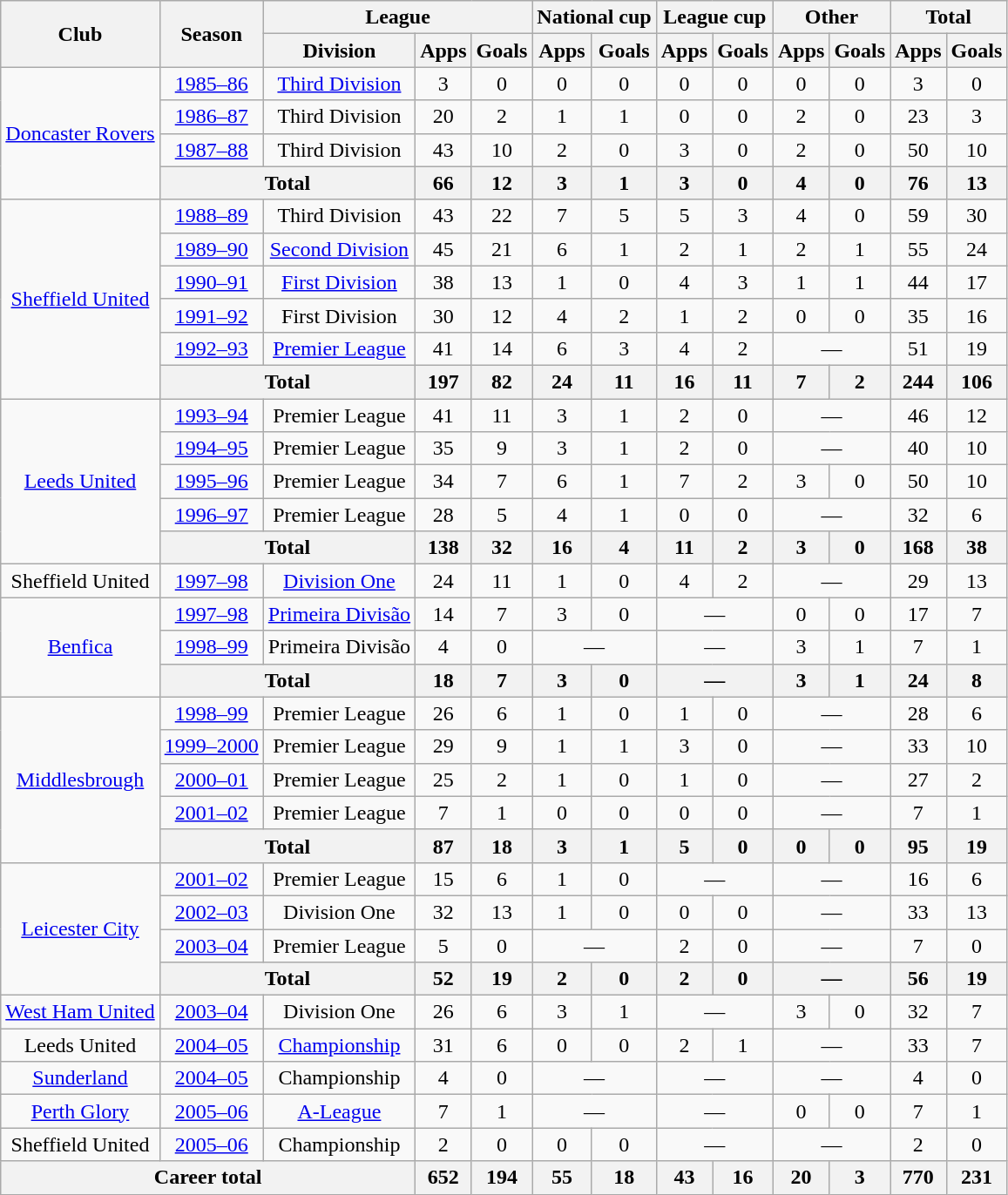<table class="wikitable" style="text-align:center">
<tr>
<th rowspan="2">Club</th>
<th rowspan="2">Season</th>
<th colspan="3">League</th>
<th colspan="2">National cup</th>
<th colspan="2">League cup</th>
<th colspan="2">Other</th>
<th colspan="2">Total</th>
</tr>
<tr>
<th>Division</th>
<th>Apps</th>
<th>Goals</th>
<th>Apps</th>
<th>Goals</th>
<th>Apps</th>
<th>Goals</th>
<th>Apps</th>
<th>Goals</th>
<th>Apps</th>
<th>Goals</th>
</tr>
<tr>
<td rowspan="4"><a href='#'>Doncaster Rovers</a></td>
<td><a href='#'>1985–86</a></td>
<td><a href='#'>Third Division</a></td>
<td>3</td>
<td>0</td>
<td>0</td>
<td>0</td>
<td>0</td>
<td>0</td>
<td>0</td>
<td>0</td>
<td>3</td>
<td>0</td>
</tr>
<tr>
<td><a href='#'>1986–87</a></td>
<td>Third Division</td>
<td>20</td>
<td>2</td>
<td>1</td>
<td>1</td>
<td>0</td>
<td>0</td>
<td>2</td>
<td>0</td>
<td>23</td>
<td>3</td>
</tr>
<tr>
<td><a href='#'>1987–88</a></td>
<td>Third Division</td>
<td>43</td>
<td>10</td>
<td>2</td>
<td>0</td>
<td>3</td>
<td>0</td>
<td>2</td>
<td>0</td>
<td>50</td>
<td>10</td>
</tr>
<tr>
<th colspan="2">Total</th>
<th>66</th>
<th>12</th>
<th>3</th>
<th>1</th>
<th>3</th>
<th>0</th>
<th>4</th>
<th>0</th>
<th>76</th>
<th>13</th>
</tr>
<tr>
<td rowspan="6"><a href='#'>Sheffield United</a></td>
<td><a href='#'>1988–89</a></td>
<td>Third Division</td>
<td>43</td>
<td>22</td>
<td>7</td>
<td>5</td>
<td>5</td>
<td>3</td>
<td>4</td>
<td>0</td>
<td>59</td>
<td>30</td>
</tr>
<tr>
<td><a href='#'>1989–90</a></td>
<td><a href='#'>Second Division</a></td>
<td>45</td>
<td>21</td>
<td>6</td>
<td>1</td>
<td>2</td>
<td>1</td>
<td>2</td>
<td>1</td>
<td>55</td>
<td>24</td>
</tr>
<tr>
<td><a href='#'>1990–91</a></td>
<td><a href='#'>First Division</a></td>
<td>38</td>
<td>13</td>
<td>1</td>
<td>0</td>
<td>4</td>
<td>3</td>
<td>1</td>
<td>1</td>
<td>44</td>
<td>17</td>
</tr>
<tr>
<td><a href='#'>1991–92</a></td>
<td>First Division</td>
<td>30</td>
<td>12</td>
<td>4</td>
<td>2</td>
<td>1</td>
<td>2</td>
<td>0</td>
<td>0</td>
<td>35</td>
<td>16</td>
</tr>
<tr>
<td><a href='#'>1992–93</a></td>
<td><a href='#'>Premier League</a></td>
<td>41</td>
<td>14</td>
<td>6</td>
<td>3</td>
<td>4</td>
<td>2</td>
<td colspan="2">—</td>
<td>51</td>
<td>19</td>
</tr>
<tr>
<th colspan="2">Total</th>
<th>197</th>
<th>82</th>
<th>24</th>
<th>11</th>
<th>16</th>
<th>11</th>
<th>7</th>
<th>2</th>
<th>244</th>
<th>106</th>
</tr>
<tr>
<td rowspan="5"><a href='#'>Leeds United</a></td>
<td><a href='#'>1993–94</a></td>
<td>Premier League</td>
<td>41</td>
<td>11</td>
<td>3</td>
<td>1</td>
<td>2</td>
<td>0</td>
<td colspan="2">—</td>
<td>46</td>
<td>12</td>
</tr>
<tr>
<td><a href='#'>1994–95</a></td>
<td>Premier League</td>
<td>35</td>
<td>9</td>
<td>3</td>
<td>1</td>
<td>2</td>
<td>0</td>
<td colspan="2">—</td>
<td>40</td>
<td>10</td>
</tr>
<tr>
<td><a href='#'>1995–96</a></td>
<td>Premier League</td>
<td>34</td>
<td>7</td>
<td>6</td>
<td>1</td>
<td>7</td>
<td>2</td>
<td>3</td>
<td>0</td>
<td>50</td>
<td>10</td>
</tr>
<tr>
<td><a href='#'>1996–97</a></td>
<td>Premier League</td>
<td>28</td>
<td>5</td>
<td>4</td>
<td>1</td>
<td>0</td>
<td>0</td>
<td colspan="2">—</td>
<td>32</td>
<td>6</td>
</tr>
<tr>
<th colspan="2">Total</th>
<th>138</th>
<th>32</th>
<th>16</th>
<th>4</th>
<th>11</th>
<th>2</th>
<th>3</th>
<th>0</th>
<th>168</th>
<th>38</th>
</tr>
<tr>
<td>Sheffield United</td>
<td><a href='#'>1997–98</a></td>
<td><a href='#'>Division One</a></td>
<td>24</td>
<td>11</td>
<td>1</td>
<td>0</td>
<td>4</td>
<td>2</td>
<td colspan="2">—</td>
<td>29</td>
<td>13</td>
</tr>
<tr>
<td rowspan="3"><a href='#'>Benfica</a></td>
<td><a href='#'>1997–98</a></td>
<td><a href='#'>Primeira Divisão</a></td>
<td>14</td>
<td>7</td>
<td>3</td>
<td>0</td>
<td colspan="2">—</td>
<td>0</td>
<td>0</td>
<td>17</td>
<td>7</td>
</tr>
<tr>
<td><a href='#'>1998–99</a></td>
<td>Primeira Divisão</td>
<td>4</td>
<td>0</td>
<td colspan="2">—</td>
<td colspan="2">—</td>
<td>3</td>
<td>1</td>
<td>7</td>
<td>1</td>
</tr>
<tr>
<th colspan="2">Total</th>
<th>18</th>
<th>7</th>
<th>3</th>
<th>0</th>
<th colspan="2">—</th>
<th>3</th>
<th>1</th>
<th>24</th>
<th>8</th>
</tr>
<tr>
<td rowspan="5"><a href='#'>Middlesbrough</a></td>
<td><a href='#'>1998–99</a></td>
<td>Premier League</td>
<td>26</td>
<td>6</td>
<td>1</td>
<td>0</td>
<td>1</td>
<td>0</td>
<td colspan="2">—</td>
<td>28</td>
<td>6</td>
</tr>
<tr>
<td><a href='#'>1999–2000</a></td>
<td>Premier League</td>
<td>29</td>
<td>9</td>
<td>1</td>
<td>1</td>
<td>3</td>
<td>0</td>
<td colspan="2">—</td>
<td>33</td>
<td>10</td>
</tr>
<tr>
<td><a href='#'>2000–01</a></td>
<td>Premier League</td>
<td>25</td>
<td>2</td>
<td>1</td>
<td>0</td>
<td>1</td>
<td>0</td>
<td colspan="2">—</td>
<td>27</td>
<td>2</td>
</tr>
<tr>
<td><a href='#'>2001–02</a></td>
<td>Premier League</td>
<td>7</td>
<td>1</td>
<td>0</td>
<td>0</td>
<td>0</td>
<td>0</td>
<td colspan="2">—</td>
<td>7</td>
<td>1</td>
</tr>
<tr>
<th colspan="2">Total</th>
<th>87</th>
<th>18</th>
<th>3</th>
<th>1</th>
<th>5</th>
<th>0</th>
<th>0</th>
<th>0</th>
<th>95</th>
<th>19</th>
</tr>
<tr>
<td rowspan="4"><a href='#'>Leicester City</a></td>
<td><a href='#'>2001–02</a></td>
<td>Premier League</td>
<td>15</td>
<td>6</td>
<td>1</td>
<td>0</td>
<td colspan="2">—</td>
<td colspan="2">—</td>
<td>16</td>
<td>6</td>
</tr>
<tr>
<td><a href='#'>2002–03</a></td>
<td>Division One</td>
<td>32</td>
<td>13</td>
<td>1</td>
<td>0</td>
<td>0</td>
<td>0</td>
<td colspan="2">—</td>
<td>33</td>
<td>13</td>
</tr>
<tr>
<td><a href='#'>2003–04</a></td>
<td>Premier League</td>
<td>5</td>
<td>0</td>
<td colspan="2">—</td>
<td>2</td>
<td>0</td>
<td colspan="2">—</td>
<td>7</td>
<td>0</td>
</tr>
<tr>
<th colspan="2">Total</th>
<th>52</th>
<th>19</th>
<th>2</th>
<th>0</th>
<th>2</th>
<th>0</th>
<th colspan="2">—</th>
<th>56</th>
<th>19</th>
</tr>
<tr>
<td><a href='#'>West Ham United</a></td>
<td><a href='#'>2003–04</a></td>
<td>Division One</td>
<td>26</td>
<td>6</td>
<td>3</td>
<td>1</td>
<td colspan="2">—</td>
<td>3</td>
<td>0</td>
<td>32</td>
<td>7</td>
</tr>
<tr>
<td>Leeds United</td>
<td><a href='#'>2004–05</a></td>
<td><a href='#'>Championship</a></td>
<td>31</td>
<td>6</td>
<td>0</td>
<td>0</td>
<td>2</td>
<td>1</td>
<td colspan="2">—</td>
<td>33</td>
<td>7</td>
</tr>
<tr>
<td><a href='#'>Sunderland</a></td>
<td><a href='#'>2004–05</a></td>
<td>Championship</td>
<td>4</td>
<td>0</td>
<td colspan="2">—</td>
<td colspan="2">—</td>
<td colspan="2">—</td>
<td>4</td>
<td>0</td>
</tr>
<tr>
<td><a href='#'>Perth Glory</a></td>
<td><a href='#'>2005–06</a></td>
<td><a href='#'>A-League</a></td>
<td>7</td>
<td>1</td>
<td colspan="2">—</td>
<td colspan="2">—</td>
<td>0</td>
<td>0</td>
<td>7</td>
<td>1</td>
</tr>
<tr>
<td>Sheffield United</td>
<td><a href='#'>2005–06</a></td>
<td>Championship</td>
<td>2</td>
<td>0</td>
<td>0</td>
<td>0</td>
<td colspan="2">—</td>
<td colspan="2">—</td>
<td>2</td>
<td>0</td>
</tr>
<tr>
<th colspan="3">Career total</th>
<th>652</th>
<th>194</th>
<th>55</th>
<th>18</th>
<th>43</th>
<th>16</th>
<th>20</th>
<th>3</th>
<th>770</th>
<th>231</th>
</tr>
</table>
